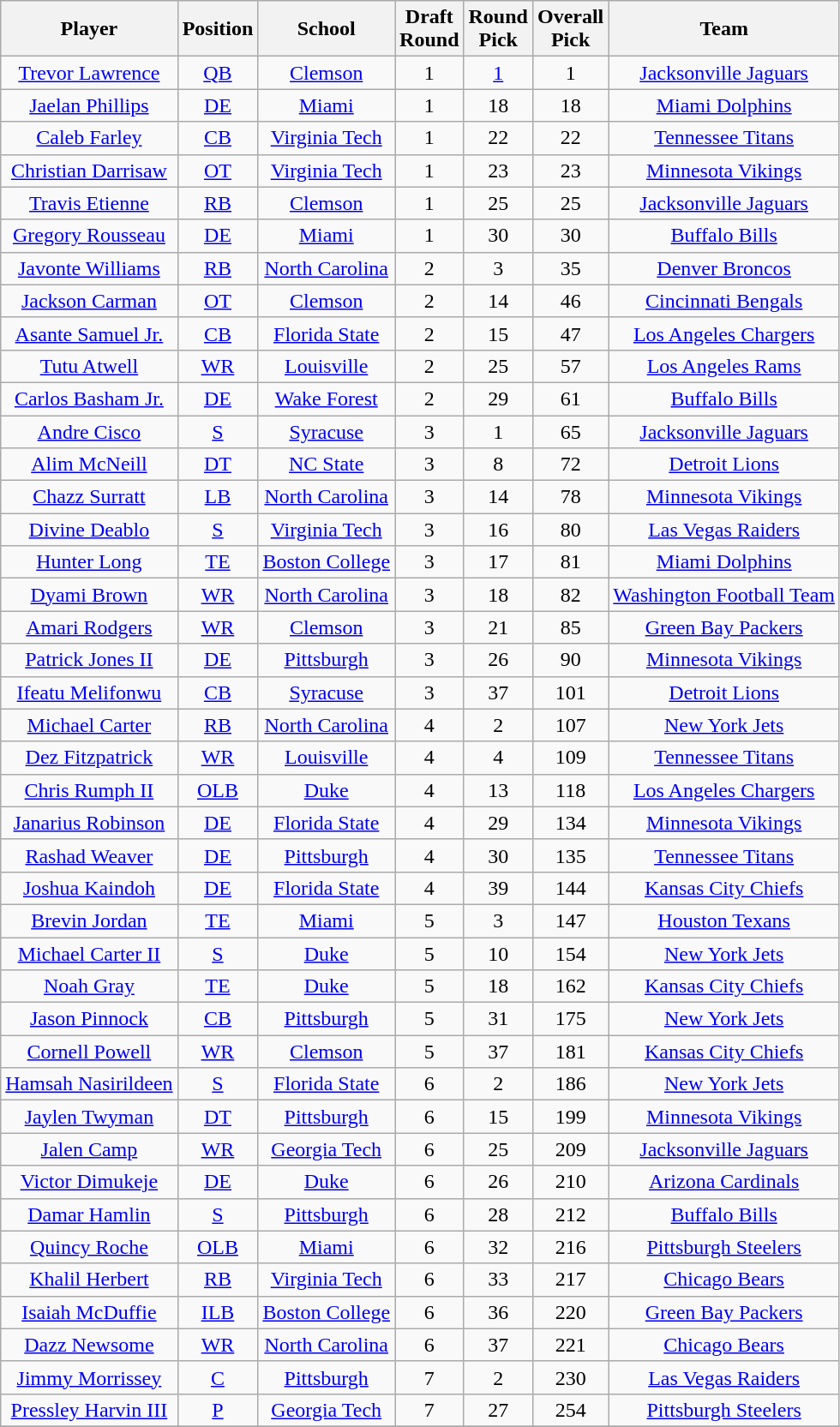<table class="wikitable sortable" border="1" style="text-align: center;">
<tr>
<th>Player</th>
<th>Position</th>
<th>School</th>
<th>Draft<br>Round</th>
<th>Round<br>Pick</th>
<th>Overall<br>Pick</th>
<th>Team</th>
</tr>
<tr>
<td><a href='#'>Trevor Lawrence</a></td>
<td><a href='#'>QB</a></td>
<td><a href='#'>Clemson</a></td>
<td>1</td>
<td><a href='#'>1</a></td>
<td>1</td>
<td><a href='#'>Jacksonville Jaguars</a></td>
</tr>
<tr>
<td><a href='#'>Jaelan Phillips</a></td>
<td><a href='#'>DE</a></td>
<td><a href='#'>Miami</a></td>
<td>1</td>
<td>18</td>
<td>18</td>
<td><a href='#'>Miami Dolphins</a></td>
</tr>
<tr>
<td><a href='#'>Caleb Farley</a></td>
<td><a href='#'>CB</a></td>
<td><a href='#'>Virginia Tech</a></td>
<td>1</td>
<td>22</td>
<td>22</td>
<td><a href='#'>Tennessee Titans</a></td>
</tr>
<tr>
<td><a href='#'>Christian Darrisaw</a></td>
<td><a href='#'>OT</a></td>
<td><a href='#'>Virginia Tech</a></td>
<td>1</td>
<td>23</td>
<td>23</td>
<td><a href='#'>Minnesota Vikings</a></td>
</tr>
<tr>
<td><a href='#'>Travis Etienne</a></td>
<td><a href='#'>RB</a></td>
<td><a href='#'>Clemson</a></td>
<td>1</td>
<td>25</td>
<td>25</td>
<td><a href='#'>Jacksonville Jaguars</a></td>
</tr>
<tr>
<td><a href='#'>Gregory Rousseau</a></td>
<td><a href='#'>DE</a></td>
<td><a href='#'>Miami</a></td>
<td>1</td>
<td>30</td>
<td>30</td>
<td><a href='#'>Buffalo Bills</a></td>
</tr>
<tr>
<td><a href='#'>Javonte Williams</a></td>
<td><a href='#'>RB</a></td>
<td><a href='#'>North Carolina</a></td>
<td>2</td>
<td>3</td>
<td>35</td>
<td><a href='#'>Denver Broncos</a></td>
</tr>
<tr>
<td><a href='#'>Jackson Carman</a></td>
<td><a href='#'>OT</a></td>
<td><a href='#'>Clemson</a></td>
<td>2</td>
<td>14</td>
<td>46</td>
<td><a href='#'>Cincinnati Bengals</a></td>
</tr>
<tr>
<td><a href='#'>Asante Samuel Jr.</a></td>
<td><a href='#'>CB</a></td>
<td><a href='#'>Florida State</a></td>
<td>2</td>
<td>15</td>
<td>47</td>
<td><a href='#'>Los Angeles Chargers</a></td>
</tr>
<tr>
<td><a href='#'>Tutu Atwell</a></td>
<td><a href='#'>WR</a></td>
<td><a href='#'>Louisville</a></td>
<td>2</td>
<td>25</td>
<td>57</td>
<td><a href='#'>Los Angeles Rams</a></td>
</tr>
<tr>
<td><a href='#'>Carlos Basham Jr.</a></td>
<td><a href='#'>DE</a></td>
<td><a href='#'>Wake Forest</a></td>
<td>2</td>
<td>29</td>
<td>61</td>
<td><a href='#'>Buffalo Bills</a></td>
</tr>
<tr>
<td><a href='#'>Andre Cisco</a></td>
<td><a href='#'>S</a></td>
<td><a href='#'>Syracuse</a></td>
<td>3</td>
<td>1</td>
<td>65</td>
<td><a href='#'>Jacksonville Jaguars</a></td>
</tr>
<tr>
<td><a href='#'>Alim McNeill</a></td>
<td><a href='#'>DT</a></td>
<td><a href='#'>NC State</a></td>
<td>3</td>
<td>8</td>
<td>72</td>
<td><a href='#'>Detroit Lions</a></td>
</tr>
<tr>
<td><a href='#'>Chazz Surratt</a></td>
<td><a href='#'>LB</a></td>
<td><a href='#'>North Carolina</a></td>
<td>3</td>
<td>14</td>
<td>78</td>
<td><a href='#'>Minnesota Vikings</a></td>
</tr>
<tr>
<td><a href='#'>Divine Deablo</a></td>
<td><a href='#'>S</a></td>
<td><a href='#'>Virginia Tech</a></td>
<td>3</td>
<td>16</td>
<td>80</td>
<td><a href='#'>Las Vegas Raiders</a></td>
</tr>
<tr>
<td><a href='#'>Hunter Long</a></td>
<td><a href='#'>TE</a></td>
<td><a href='#'>Boston College</a></td>
<td>3</td>
<td>17</td>
<td>81</td>
<td><a href='#'>Miami Dolphins</a></td>
</tr>
<tr>
<td><a href='#'>Dyami Brown</a></td>
<td><a href='#'>WR</a></td>
<td><a href='#'>North Carolina</a></td>
<td>3</td>
<td>18</td>
<td>82</td>
<td><a href='#'>Washington Football Team</a></td>
</tr>
<tr>
<td><a href='#'>Amari Rodgers</a></td>
<td><a href='#'>WR</a></td>
<td><a href='#'>Clemson</a></td>
<td>3</td>
<td>21</td>
<td>85</td>
<td><a href='#'>Green Bay Packers</a></td>
</tr>
<tr>
<td><a href='#'>Patrick Jones II</a></td>
<td><a href='#'>DE</a></td>
<td><a href='#'>Pittsburgh</a></td>
<td>3</td>
<td>26</td>
<td>90</td>
<td><a href='#'>Minnesota Vikings</a></td>
</tr>
<tr>
<td><a href='#'>Ifeatu Melifonwu</a></td>
<td><a href='#'>CB</a></td>
<td><a href='#'>Syracuse</a></td>
<td>3</td>
<td>37</td>
<td>101</td>
<td><a href='#'>Detroit Lions</a></td>
</tr>
<tr>
<td><a href='#'>Michael Carter</a></td>
<td><a href='#'>RB</a></td>
<td><a href='#'>North Carolina</a></td>
<td>4</td>
<td>2</td>
<td>107</td>
<td><a href='#'>New York Jets</a></td>
</tr>
<tr>
<td><a href='#'>Dez Fitzpatrick</a></td>
<td><a href='#'>WR</a></td>
<td><a href='#'>Louisville</a></td>
<td>4</td>
<td>4</td>
<td>109</td>
<td><a href='#'>Tennessee Titans</a></td>
</tr>
<tr>
<td><a href='#'>Chris Rumph II</a></td>
<td><a href='#'>OLB</a></td>
<td><a href='#'>Duke</a></td>
<td>4</td>
<td>13</td>
<td>118</td>
<td><a href='#'>Los Angeles Chargers</a></td>
</tr>
<tr>
<td><a href='#'>Janarius Robinson</a></td>
<td><a href='#'>DE</a></td>
<td><a href='#'>Florida State</a></td>
<td>4</td>
<td>29</td>
<td>134</td>
<td><a href='#'>Minnesota Vikings</a></td>
</tr>
<tr>
<td><a href='#'>Rashad Weaver</a></td>
<td><a href='#'>DE</a></td>
<td><a href='#'>Pittsburgh</a></td>
<td>4</td>
<td>30</td>
<td>135</td>
<td><a href='#'>Tennessee Titans</a></td>
</tr>
<tr>
<td><a href='#'>Joshua Kaindoh</a></td>
<td><a href='#'>DE</a></td>
<td><a href='#'>Florida State</a></td>
<td>4</td>
<td>39</td>
<td>144</td>
<td><a href='#'>Kansas City Chiefs</a></td>
</tr>
<tr>
<td><a href='#'>Brevin Jordan</a></td>
<td><a href='#'>TE</a></td>
<td><a href='#'>Miami</a></td>
<td>5</td>
<td>3</td>
<td>147</td>
<td><a href='#'>Houston Texans</a></td>
</tr>
<tr>
<td><a href='#'>Michael Carter II</a></td>
<td><a href='#'>S</a></td>
<td><a href='#'>Duke</a></td>
<td>5</td>
<td>10</td>
<td>154</td>
<td><a href='#'>New York Jets</a></td>
</tr>
<tr>
<td><a href='#'>Noah Gray</a></td>
<td><a href='#'>TE</a></td>
<td><a href='#'>Duke</a></td>
<td>5</td>
<td>18</td>
<td>162</td>
<td><a href='#'>Kansas City Chiefs</a></td>
</tr>
<tr>
<td><a href='#'>Jason Pinnock</a></td>
<td><a href='#'>CB</a></td>
<td><a href='#'>Pittsburgh</a></td>
<td>5</td>
<td>31</td>
<td>175</td>
<td><a href='#'>New York Jets</a></td>
</tr>
<tr>
<td><a href='#'>Cornell Powell</a></td>
<td><a href='#'>WR</a></td>
<td><a href='#'>Clemson</a></td>
<td>5</td>
<td>37</td>
<td>181</td>
<td><a href='#'>Kansas City Chiefs</a></td>
</tr>
<tr>
<td><a href='#'>Hamsah Nasirildeen</a></td>
<td><a href='#'>S</a></td>
<td><a href='#'>Florida State</a></td>
<td>6</td>
<td>2</td>
<td>186</td>
<td><a href='#'>New York Jets</a></td>
</tr>
<tr>
<td><a href='#'>Jaylen Twyman</a></td>
<td><a href='#'>DT</a></td>
<td><a href='#'>Pittsburgh</a></td>
<td>6</td>
<td>15</td>
<td>199</td>
<td><a href='#'>Minnesota Vikings</a></td>
</tr>
<tr>
<td><a href='#'>Jalen Camp</a></td>
<td><a href='#'>WR</a></td>
<td><a href='#'>Georgia Tech</a></td>
<td>6</td>
<td>25</td>
<td>209</td>
<td><a href='#'>Jacksonville Jaguars</a></td>
</tr>
<tr>
<td><a href='#'>Victor Dimukeje</a></td>
<td><a href='#'>DE</a></td>
<td><a href='#'>Duke</a></td>
<td>6</td>
<td>26</td>
<td>210</td>
<td><a href='#'>Arizona Cardinals</a></td>
</tr>
<tr>
<td><a href='#'>Damar Hamlin</a></td>
<td><a href='#'>S</a></td>
<td><a href='#'>Pittsburgh</a></td>
<td>6</td>
<td>28</td>
<td>212</td>
<td><a href='#'>Buffalo Bills</a></td>
</tr>
<tr>
<td><a href='#'>Quincy Roche</a></td>
<td><a href='#'>OLB</a></td>
<td><a href='#'>Miami</a></td>
<td>6</td>
<td>32</td>
<td>216</td>
<td><a href='#'>Pittsburgh Steelers</a></td>
</tr>
<tr>
<td><a href='#'>Khalil Herbert</a></td>
<td><a href='#'>RB</a></td>
<td><a href='#'>Virginia Tech</a></td>
<td>6</td>
<td>33</td>
<td>217</td>
<td><a href='#'>Chicago Bears</a></td>
</tr>
<tr>
<td><a href='#'>Isaiah McDuffie</a></td>
<td><a href='#'>ILB</a></td>
<td><a href='#'>Boston College</a></td>
<td>6</td>
<td>36</td>
<td>220</td>
<td><a href='#'>Green Bay Packers</a></td>
</tr>
<tr>
<td><a href='#'>Dazz Newsome</a></td>
<td><a href='#'>WR</a></td>
<td><a href='#'>North Carolina</a></td>
<td>6</td>
<td>37</td>
<td>221</td>
<td><a href='#'>Chicago Bears</a></td>
</tr>
<tr>
<td><a href='#'>Jimmy Morrissey</a></td>
<td><a href='#'>C</a></td>
<td><a href='#'>Pittsburgh</a></td>
<td>7</td>
<td>2</td>
<td>230</td>
<td><a href='#'>Las Vegas Raiders</a></td>
</tr>
<tr>
<td><a href='#'>Pressley Harvin III</a></td>
<td><a href='#'>P</a></td>
<td><a href='#'>Georgia Tech</a></td>
<td>7</td>
<td>27</td>
<td>254</td>
<td><a href='#'>Pittsburgh Steelers</a></td>
</tr>
<tr>
</tr>
</table>
